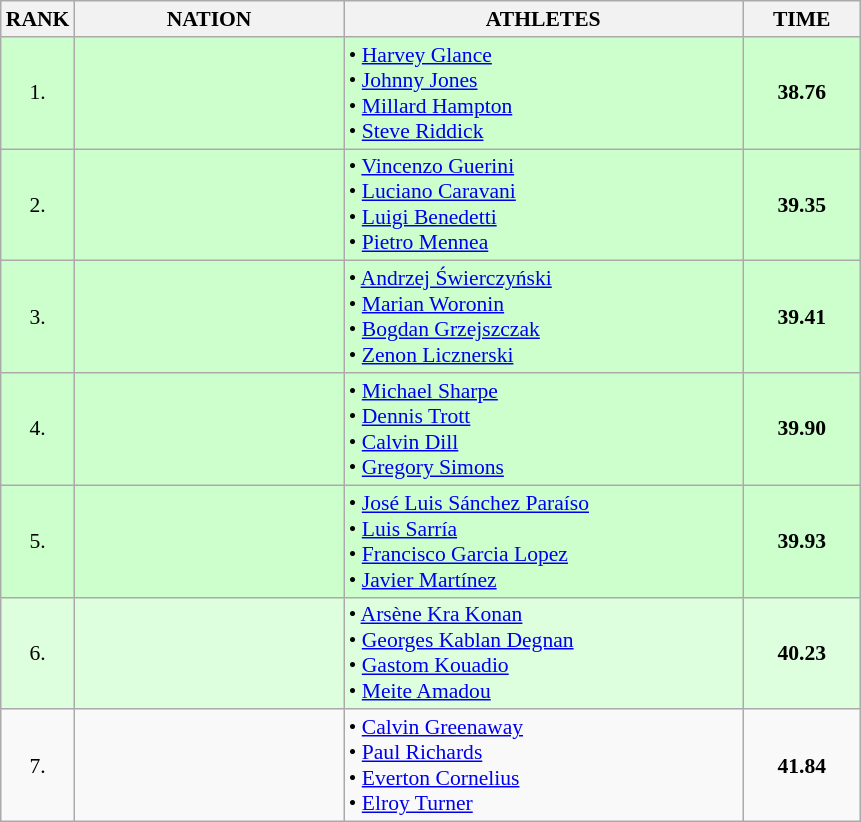<table class="wikitable" style="border-collapse: collapse; font-size: 90%;">
<tr>
<th>RANK</th>
<th style="width: 12em">NATION</th>
<th style="width: 18em">ATHLETES</th>
<th style="width: 5em">TIME</th>
</tr>
<tr style="background:#ccffcc;">
<td align="center">1.</td>
<td align="center"></td>
<td>• <a href='#'>Harvey Glance</a><br>• <a href='#'>Johnny Jones</a><br>• <a href='#'>Millard Hampton</a><br>• <a href='#'>Steve Riddick</a></td>
<td align="center"><strong>38.76</strong></td>
</tr>
<tr style="background:#ccffcc;">
<td align="center">2.</td>
<td align="center"></td>
<td>• <a href='#'>Vincenzo Guerini</a><br>• <a href='#'>Luciano Caravani</a><br>• <a href='#'>Luigi Benedetti</a><br>• <a href='#'>Pietro Mennea</a></td>
<td align="center"><strong>39.35</strong></td>
</tr>
<tr style="background:#ccffcc;">
<td align="center">3.</td>
<td align="center"></td>
<td>• <a href='#'>Andrzej Świerczyński</a><br>• <a href='#'>Marian Woronin</a><br>• <a href='#'>Bogdan Grzejszczak</a><br>• <a href='#'>Zenon Licznerski</a></td>
<td align="center"><strong>39.41</strong></td>
</tr>
<tr style="background:#ccffcc;">
<td align="center">4.</td>
<td align="center"></td>
<td>• <a href='#'>Michael Sharpe</a><br>• <a href='#'>Dennis Trott</a><br>• <a href='#'>Calvin Dill</a><br>• <a href='#'>Gregory Simons</a></td>
<td align="center"><strong>39.90</strong></td>
</tr>
<tr style="background:#ccffcc;">
<td align="center">5.</td>
<td align="center"></td>
<td>• <a href='#'>José Luis Sánchez Paraíso</a><br>• <a href='#'>Luis Sarría</a><br>• <a href='#'>Francisco Garcia Lopez</a><br>• <a href='#'>Javier Martínez</a></td>
<td align="center"><strong>39.93</strong></td>
</tr>
<tr style="background:#ddffdd;">
<td align="center">6.</td>
<td align="center"></td>
<td>• <a href='#'>Arsène Kra Konan</a><br>• <a href='#'>Georges Kablan Degnan</a><br>• <a href='#'>Gastom Kouadio</a><br>• <a href='#'>Meite Amadou</a></td>
<td align="center"><strong>40.23</strong></td>
</tr>
<tr>
<td align="center">7.</td>
<td align="center"></td>
<td>• <a href='#'>Calvin Greenaway</a><br>• <a href='#'>Paul Richards</a><br>• <a href='#'>Everton Cornelius</a><br>• <a href='#'>Elroy Turner</a></td>
<td align="center"><strong>41.84</strong></td>
</tr>
</table>
